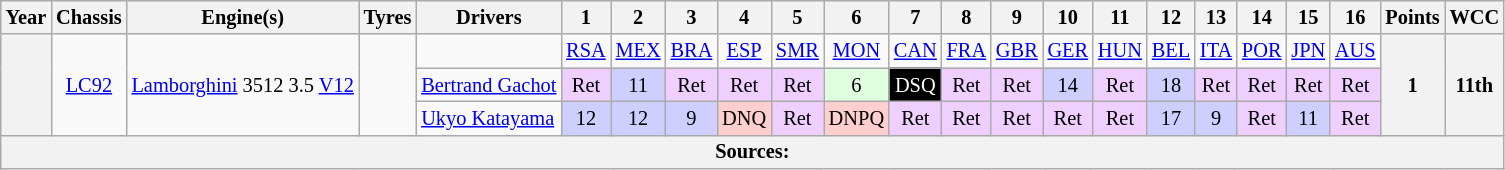<table class="wikitable" style="text-align:center; font-size:85%">
<tr>
<th>Year</th>
<th>Chassis</th>
<th>Engine(s)</th>
<th>Tyres</th>
<th>Drivers</th>
<th>1</th>
<th>2</th>
<th>3</th>
<th>4</th>
<th>5</th>
<th>6</th>
<th>7</th>
<th>8</th>
<th>9</th>
<th>10</th>
<th>11</th>
<th>12</th>
<th>13</th>
<th>14</th>
<th>15</th>
<th>16</th>
<th>Points</th>
<th>WCC</th>
</tr>
<tr>
<th rowspan="3"></th>
<td rowspan="3"><a href='#'>LC92</a></td>
<td rowspan="3"><a href='#'>Lamborghini</a> 3512 3.5 <a href='#'>V12</a></td>
<td rowspan="3"></td>
<td></td>
<td><a href='#'>RSA</a></td>
<td><a href='#'>MEX</a></td>
<td><a href='#'>BRA</a></td>
<td><a href='#'>ESP</a></td>
<td><a href='#'>SMR</a></td>
<td><a href='#'>MON</a></td>
<td><a href='#'>CAN</a></td>
<td><a href='#'>FRA</a></td>
<td><a href='#'>GBR</a></td>
<td><a href='#'>GER</a></td>
<td><a href='#'>HUN</a></td>
<td><a href='#'>BEL</a></td>
<td><a href='#'>ITA</a></td>
<td><a href='#'>POR</a></td>
<td><a href='#'>JPN</a></td>
<td><a href='#'>AUS</a></td>
<th rowspan="3">1</th>
<th rowspan="3">11th</th>
</tr>
<tr>
<td align="left"> <a href='#'>Bertrand Gachot</a></td>
<td style="background:#EFCFFF;">Ret</td>
<td style="background:#CFCFFF;">11</td>
<td style="background:#EFCFFF;">Ret</td>
<td style="background:#EFCFFF;">Ret</td>
<td style="background:#EFCFFF;">Ret</td>
<td style="background:#DFFFDF;">6</td>
<td style="background:#000; color:white;">DSQ</td>
<td style="background:#EFCFFF;">Ret</td>
<td style="background:#EFCFFF;">Ret</td>
<td style="background:#CFCFFF;">14</td>
<td style="background:#EFCFFF;">Ret</td>
<td style="background:#CFCFFF;">18</td>
<td style="background:#EFCFFF;">Ret</td>
<td style="background:#EFCFFF;">Ret</td>
<td style="background:#EFCFFF;">Ret</td>
<td style="background:#EFCFFF;">Ret</td>
</tr>
<tr>
<td align="left"> <a href='#'>Ukyo Katayama</a></td>
<td style="background:#CFCFFF;">12</td>
<td style="background:#CFCFFF;">12</td>
<td style="background:#CFCFFF;">9</td>
<td style="background:#FFCFCF;">DNQ</td>
<td style="background:#EFCFFF;">Ret</td>
<td style="background:#FFCFCF;">DNPQ</td>
<td style="background:#EFCFFF;">Ret</td>
<td style="background:#EFCFFF;">Ret</td>
<td style="background:#EFCFFF;">Ret</td>
<td style="background:#EFCFFF;">Ret</td>
<td style="background:#EFCFFF;">Ret</td>
<td style="background:#CFCFFF;">17</td>
<td style="background:#CFCFFF;">9</td>
<td style="background:#EFCFFF;">Ret</td>
<td style="background:#CFCFFF;">11</td>
<td style="background:#EFCFFF;">Ret</td>
</tr>
<tr>
<th colspan="23">Sources:</th>
</tr>
</table>
